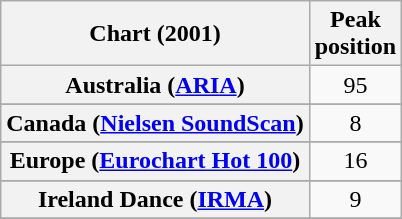<table class="wikitable sortable plainrowheaders" style="text-align:center">
<tr>
<th scope="col">Chart (2001)</th>
<th scope="col">Peak<br>position</th>
</tr>
<tr>
<th scope="row">Australia (<a href='#'>ARIA</a>)</th>
<td>95</td>
</tr>
<tr>
</tr>
<tr>
</tr>
<tr>
</tr>
<tr>
<th scope="row">Canada (<a href='#'>Nielsen SoundScan</a>)</th>
<td>8</td>
</tr>
<tr>
</tr>
<tr>
<th scope="row">Europe (<a href='#'>Eurochart Hot 100</a>)</th>
<td>16</td>
</tr>
<tr>
</tr>
<tr>
</tr>
<tr>
</tr>
<tr>
</tr>
<tr>
<th scope="row">Ireland Dance (<a href='#'>IRMA</a>)</th>
<td>9</td>
</tr>
<tr>
</tr>
<tr>
</tr>
<tr>
</tr>
<tr>
</tr>
<tr>
</tr>
<tr>
</tr>
<tr>
</tr>
<tr>
</tr>
<tr>
</tr>
<tr>
</tr>
<tr>
</tr>
</table>
